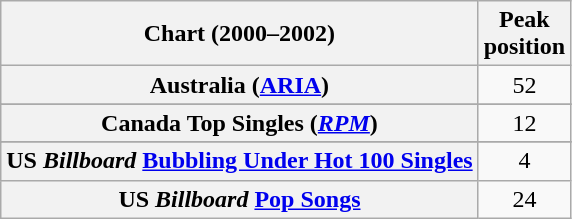<table class="wikitable sortable plainrowheaders">
<tr>
<th>Chart (2000–2002)</th>
<th>Peak<br>position</th>
</tr>
<tr>
<th scope="row">Australia (<a href='#'>ARIA</a>)</th>
<td align="center">52</td>
</tr>
<tr>
</tr>
<tr>
<th scope="row">Canada Top Singles (<em><a href='#'>RPM</a></em>)</th>
<td align="center">12</td>
</tr>
<tr>
</tr>
<tr>
</tr>
<tr>
</tr>
<tr>
</tr>
<tr>
</tr>
<tr>
</tr>
<tr>
</tr>
<tr>
</tr>
<tr>
<th scope="row">US <em>Billboard</em> <a href='#'>Bubbling Under Hot 100 Singles</a></th>
<td align="center">4</td>
</tr>
<tr>
<th scope="row">US <em>Billboard</em> <a href='#'>Pop Songs</a></th>
<td align="center">24</td>
</tr>
</table>
